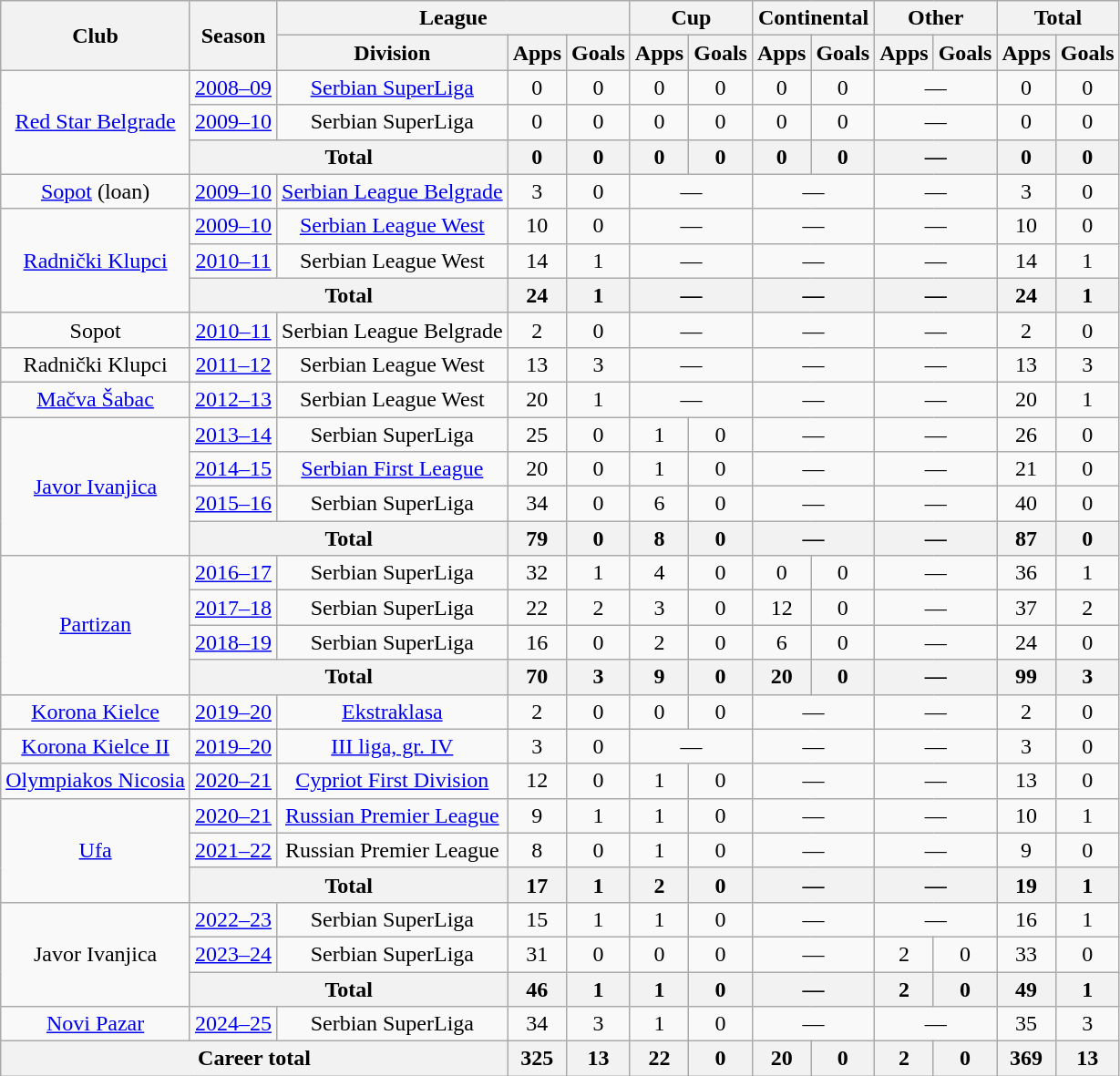<table class="wikitable" style="text-align:center">
<tr>
<th rowspan="2">Club</th>
<th rowspan="2">Season</th>
<th colspan="3">League</th>
<th colspan="2">Cup</th>
<th colspan="2">Continental</th>
<th colspan="2">Other</th>
<th colspan="2">Total</th>
</tr>
<tr>
<th>Division</th>
<th>Apps</th>
<th>Goals</th>
<th>Apps</th>
<th>Goals</th>
<th>Apps</th>
<th>Goals</th>
<th>Apps</th>
<th>Goals</th>
<th>Apps</th>
<th>Goals</th>
</tr>
<tr>
<td rowspan="3"><a href='#'>Red Star Belgrade</a></td>
<td><a href='#'>2008–09</a></td>
<td><a href='#'>Serbian SuperLiga</a></td>
<td>0</td>
<td>0</td>
<td>0</td>
<td>0</td>
<td>0</td>
<td>0</td>
<td colspan="2">—</td>
<td>0</td>
<td>0</td>
</tr>
<tr>
<td><a href='#'>2009–10</a></td>
<td>Serbian SuperLiga</td>
<td>0</td>
<td>0</td>
<td>0</td>
<td>0</td>
<td>0</td>
<td>0</td>
<td colspan="2">—</td>
<td>0</td>
<td>0</td>
</tr>
<tr>
<th colspan="2">Total</th>
<th>0</th>
<th>0</th>
<th>0</th>
<th>0</th>
<th>0</th>
<th>0</th>
<th colspan="2">—</th>
<th>0</th>
<th>0</th>
</tr>
<tr>
<td rowspan="1"><a href='#'>Sopot</a> (loan)</td>
<td><a href='#'>2009–10</a></td>
<td><a href='#'>Serbian League Belgrade</a></td>
<td>3</td>
<td>0</td>
<td colspan="2">—</td>
<td colspan="2">—</td>
<td colspan="2">—</td>
<td>3</td>
<td>0</td>
</tr>
<tr>
<td rowspan="3"><a href='#'>Radnički Klupci</a></td>
<td><a href='#'>2009–10</a></td>
<td><a href='#'>Serbian League West</a></td>
<td>10</td>
<td>0</td>
<td colspan="2">—</td>
<td colspan="2">—</td>
<td colspan="2">—</td>
<td>10</td>
<td>0</td>
</tr>
<tr>
<td><a href='#'>2010–11</a></td>
<td>Serbian League West</td>
<td>14</td>
<td>1</td>
<td colspan="2">—</td>
<td colspan="2">—</td>
<td colspan="2">—</td>
<td>14</td>
<td>1</td>
</tr>
<tr>
<th colspan="2">Total</th>
<th>24</th>
<th>1</th>
<th colspan="2">—</th>
<th colspan="2">—</th>
<th colspan="2">—</th>
<th>24</th>
<th>1</th>
</tr>
<tr>
<td>Sopot</td>
<td><a href='#'>2010–11</a></td>
<td>Serbian League Belgrade</td>
<td>2</td>
<td>0</td>
<td colspan="2">—</td>
<td colspan="2">—</td>
<td colspan="2">—</td>
<td>2</td>
<td>0</td>
</tr>
<tr>
<td>Radnički Klupci</td>
<td><a href='#'>2011–12</a></td>
<td>Serbian League West</td>
<td>13</td>
<td>3</td>
<td colspan="2">—</td>
<td colspan="2">—</td>
<td colspan="2">—</td>
<td>13</td>
<td>3</td>
</tr>
<tr>
<td><a href='#'>Mačva Šabac</a></td>
<td><a href='#'>2012–13</a></td>
<td>Serbian League West</td>
<td>20</td>
<td>1</td>
<td colspan="2">—</td>
<td colspan="2">—</td>
<td colspan="2">—</td>
<td>20</td>
<td>1</td>
</tr>
<tr>
<td rowspan="4"><a href='#'>Javor Ivanjica</a></td>
<td><a href='#'>2013–14</a></td>
<td>Serbian SuperLiga</td>
<td>25</td>
<td>0</td>
<td>1</td>
<td>0</td>
<td colspan="2">—</td>
<td colspan="2">—</td>
<td>26</td>
<td>0</td>
</tr>
<tr>
<td><a href='#'>2014–15</a></td>
<td><a href='#'>Serbian First League</a></td>
<td>20</td>
<td>0</td>
<td>1</td>
<td>0</td>
<td colspan="2">—</td>
<td colspan="2">—</td>
<td>21</td>
<td>0</td>
</tr>
<tr>
<td><a href='#'>2015–16</a></td>
<td>Serbian SuperLiga</td>
<td>34</td>
<td>0</td>
<td>6</td>
<td>0</td>
<td colspan="2">—</td>
<td colspan="2">—</td>
<td>40</td>
<td>0</td>
</tr>
<tr>
<th colspan="2">Total</th>
<th>79</th>
<th>0</th>
<th>8</th>
<th>0</th>
<th colspan="2">—</th>
<th colspan="2">—</th>
<th>87</th>
<th>0</th>
</tr>
<tr>
<td rowspan="4"><a href='#'>Partizan</a></td>
<td><a href='#'>2016–17</a></td>
<td>Serbian SuperLiga</td>
<td>32</td>
<td>1</td>
<td>4</td>
<td>0</td>
<td>0</td>
<td>0</td>
<td colspan="2">—</td>
<td>36</td>
<td>1</td>
</tr>
<tr>
<td><a href='#'>2017–18</a></td>
<td>Serbian SuperLiga</td>
<td>22</td>
<td>2</td>
<td>3</td>
<td>0</td>
<td>12</td>
<td>0</td>
<td colspan="2">—</td>
<td>37</td>
<td>2</td>
</tr>
<tr>
<td><a href='#'>2018–19</a></td>
<td>Serbian SuperLiga</td>
<td>16</td>
<td>0</td>
<td>2</td>
<td>0</td>
<td>6</td>
<td>0</td>
<td colspan="2">—</td>
<td>24</td>
<td>0</td>
</tr>
<tr>
<th colspan="2">Total</th>
<th>70</th>
<th>3</th>
<th>9</th>
<th>0</th>
<th>20</th>
<th>0</th>
<th colspan="2">—</th>
<th>99</th>
<th>3</th>
</tr>
<tr>
<td><a href='#'>Korona Kielce</a></td>
<td><a href='#'>2019–20</a></td>
<td><a href='#'>Ekstraklasa</a></td>
<td>2</td>
<td>0</td>
<td>0</td>
<td>0</td>
<td colspan="2">—</td>
<td colspan="2">—</td>
<td>2</td>
<td>0</td>
</tr>
<tr>
<td><a href='#'>Korona Kielce II</a></td>
<td><a href='#'>2019–20</a></td>
<td><a href='#'>III liga, gr. IV</a></td>
<td>3</td>
<td>0</td>
<td colspan="2">—</td>
<td colspan="2">—</td>
<td colspan="2">—</td>
<td>3</td>
<td>0</td>
</tr>
<tr>
<td><a href='#'>Olympiakos Nicosia</a></td>
<td><a href='#'>2020–21</a></td>
<td><a href='#'>Cypriot First Division</a></td>
<td>12</td>
<td>0</td>
<td>1</td>
<td>0</td>
<td colspan="2">—</td>
<td colspan="2">—</td>
<td>13</td>
<td>0</td>
</tr>
<tr>
<td rowspan="3"><a href='#'>Ufa</a></td>
<td><a href='#'>2020–21</a></td>
<td><a href='#'>Russian Premier League</a></td>
<td>9</td>
<td>1</td>
<td>1</td>
<td>0</td>
<td colspan="2">—</td>
<td colspan="2">—</td>
<td>10</td>
<td>1</td>
</tr>
<tr>
<td><a href='#'>2021–22</a></td>
<td>Russian Premier League</td>
<td>8</td>
<td>0</td>
<td>1</td>
<td>0</td>
<td colspan="2">—</td>
<td colspan="2">—</td>
<td>9</td>
<td>0</td>
</tr>
<tr>
<th colspan="2">Total</th>
<th>17</th>
<th>1</th>
<th>2</th>
<th>0</th>
<th colspan="2">—</th>
<th colspan="2">—</th>
<th>19</th>
<th>1</th>
</tr>
<tr>
<td rowspan="3">Javor Ivanjica</td>
<td><a href='#'>2022–23</a></td>
<td>Serbian SuperLiga</td>
<td>15</td>
<td>1</td>
<td>1</td>
<td>0</td>
<td colspan="2">—</td>
<td colspan="2">—</td>
<td>16</td>
<td>1</td>
</tr>
<tr>
<td><a href='#'>2023–24</a></td>
<td>Serbian SuperLiga</td>
<td>31</td>
<td>0</td>
<td>0</td>
<td>0</td>
<td colspan="2">—</td>
<td>2</td>
<td>0</td>
<td>33</td>
<td>0</td>
</tr>
<tr>
<th colspan="2">Total</th>
<th>46</th>
<th>1</th>
<th>1</th>
<th>0</th>
<th colspan="2">—</th>
<th>2</th>
<th>0</th>
<th>49</th>
<th>1</th>
</tr>
<tr>
<td rowspan="1"><a href='#'>Novi Pazar</a></td>
<td><a href='#'>2024–25</a></td>
<td>Serbian SuperLiga</td>
<td>34</td>
<td>3</td>
<td>1</td>
<td>0</td>
<td colspan="2">—</td>
<td colspan="2">—</td>
<td>35</td>
<td>3</td>
</tr>
<tr>
<th colspan="3">Career total</th>
<th>325</th>
<th>13</th>
<th>22</th>
<th>0</th>
<th>20</th>
<th>0</th>
<th>2</th>
<th>0</th>
<th>369</th>
<th>13</th>
</tr>
</table>
